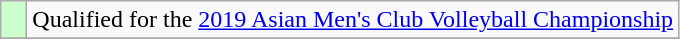<table class="wikitable" style="text-align: left;">
<tr>
<td width=10px bgcolor=#ccffcc></td>
<td>Qualified for the <a href='#'>2019 Asian Men's Club Volleyball Championship</a></td>
</tr>
<tr>
</tr>
</table>
